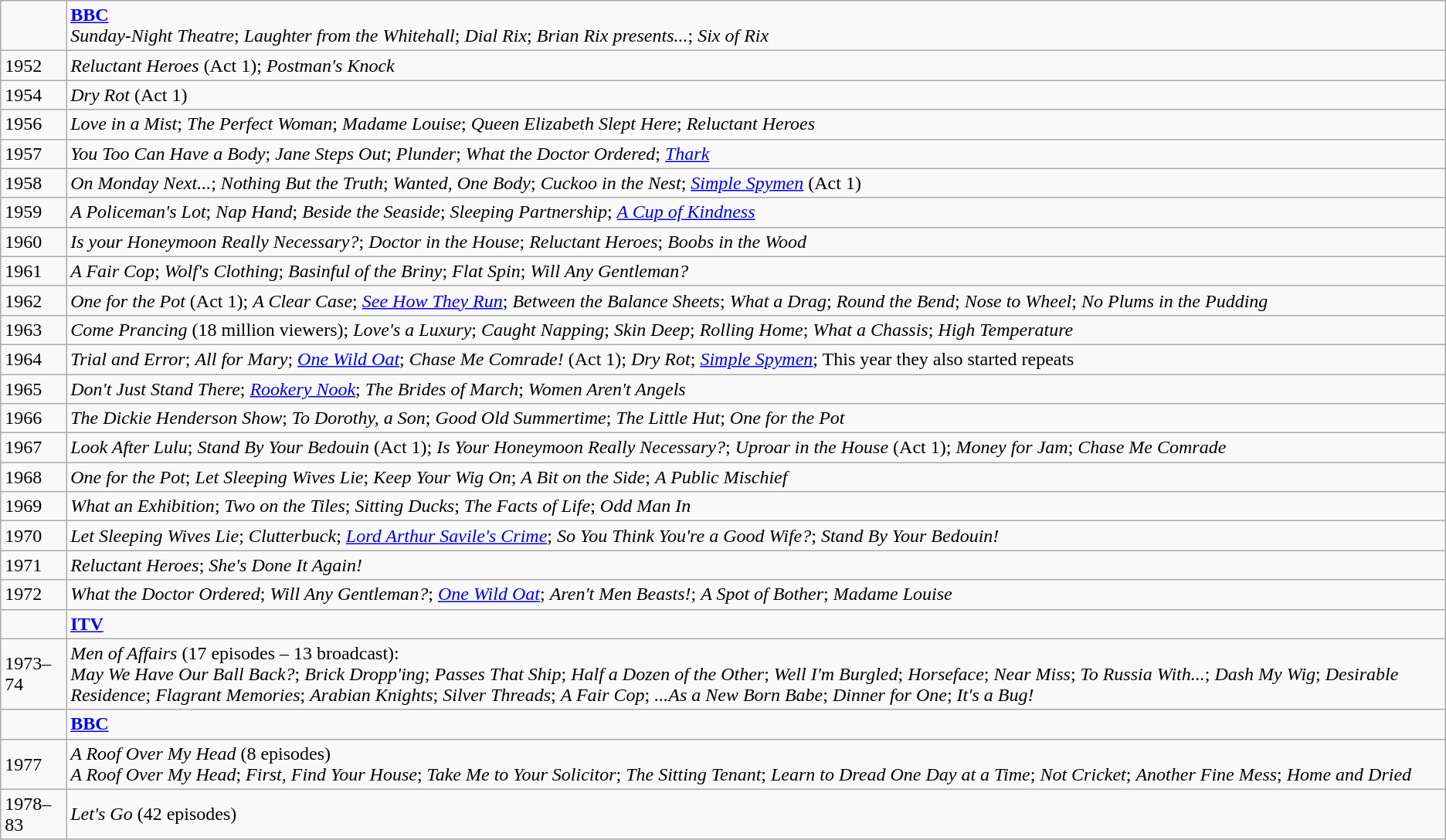<table class="wikitable">
<tr>
<td></td>
<td><strong><a href='#'>BBC</a></strong><br><em>Sunday-Night Theatre</em>; <em>Laughter from the Whitehall</em>; <em>Dial Rix</em>; <em>Brian Rix presents...</em>; <em>Six of Rix</em></td>
</tr>
<tr>
<td>1952</td>
<td><em>Reluctant Heroes</em> (Act 1); <em>Postman's Knock</em></td>
</tr>
<tr>
<td>1954</td>
<td><em>Dry Rot</em> (Act 1)</td>
</tr>
<tr>
<td>1956</td>
<td><em>Love in a Mist</em>; <em>The Perfect Woman</em>; <em>Madame Louise</em>; <em>Queen Elizabeth Slept Here</em>; <em>Reluctant Heroes</em></td>
</tr>
<tr>
<td>1957</td>
<td><em>You Too Can Have a Body</em>; <em>Jane Steps Out</em>; <em>Plunder</em>; <em>What the Doctor Ordered</em>; <em><a href='#'>Thark</a></em></td>
</tr>
<tr>
<td>1958</td>
<td><em>On Monday Next...</em>; <em>Nothing But the Truth</em>; <em>Wanted, One Body</em>; <em>Cuckoo in the Nest</em>; <em><a href='#'>Simple Spymen</a></em> (Act 1)</td>
</tr>
<tr>
<td>1959</td>
<td><em>A Policeman's Lot</em>; <em>Nap Hand</em>; <em>Beside the Seaside</em>; <em>Sleeping Partnership</em>; <em><a href='#'>A Cup of Kindness</a></em></td>
</tr>
<tr>
<td>1960</td>
<td><em>Is your Honeymoon Really Necessary?</em>; <em>Doctor in the House</em>; <em>Reluctant Heroes</em>; <em>Boobs in the Wood</em></td>
</tr>
<tr>
<td>1961</td>
<td><em>A Fair Cop</em>; <em>Wolf's Clothing</em>; <em>Basinful of the Briny</em>; <em>Flat Spin</em>; <em>Will Any Gentleman?</em></td>
</tr>
<tr>
<td>1962</td>
<td><em>One for the Pot</em> (Act 1); <em>A Clear Case</em>; <em><a href='#'>See How They Run</a></em>; <em>Between the Balance Sheets</em>; <em>What a Drag</em>; <em>Round the Bend</em>; <em>Nose to Wheel</em>; <em>No Plums in the Pudding</em></td>
</tr>
<tr>
<td>1963</td>
<td><em>Come Prancing</em> (18 million viewers); <em>Love's a Luxury</em>; <em>Caught Napping</em>; <em>Skin Deep</em>; <em>Rolling Home</em>; <em>What a Chassis</em>; <em>High Temperature</em></td>
</tr>
<tr>
<td>1964</td>
<td><em>Trial and Error</em>; <em>All for Mary</em>; <em><a href='#'>One Wild Oat</a></em>; <em>Chase Me Comrade!</em> (Act 1); <em>Dry Rot</em>; <em><a href='#'>Simple Spymen</a></em>; This year they also started repeats</td>
</tr>
<tr>
<td>1965</td>
<td><em>Don't Just Stand There</em>; <em><a href='#'>Rookery Nook</a></em>; <em>The Brides of March</em>; <em>Women Aren't Angels</em></td>
</tr>
<tr>
<td>1966</td>
<td><em>The Dickie Henderson Show</em>; <em>To Dorothy, a Son</em>; <em>Good Old Summertime</em>; <em>The Little Hut</em>; <em>One for the Pot</em></td>
</tr>
<tr>
<td>1967</td>
<td><em>Look After Lulu</em>; <em>Stand By Your Bedouin</em> (Act 1); <em>Is Your Honeymoon Really Necessary?</em>; <em>Uproar in the House</em> (Act 1); <em>Money for Jam</em>; <em>Chase Me Comrade</em></td>
</tr>
<tr>
<td>1968</td>
<td><em>One for the Pot</em>; <em>Let Sleeping Wives Lie</em>; <em>Keep Your Wig On</em>; <em>A Bit on the Side</em>; <em>A Public Mischief</em></td>
</tr>
<tr>
<td>1969</td>
<td><em>What an Exhibition</em>; <em>Two on the Tiles</em>; <em>Sitting Ducks</em>; <em>The Facts of Life</em>; <em>Odd Man In</em></td>
</tr>
<tr>
<td>1970</td>
<td><em>Let Sleeping Wives Lie</em>; <em>Clutterbuck</em>; <em><a href='#'>Lord Arthur Savile's Crime</a></em>; <em>So You Think You're a Good Wife?</em>; <em>Stand By Your Bedouin!</em></td>
</tr>
<tr>
<td>1971</td>
<td><em>Reluctant Heroes</em>; <em>She's Done It Again!</em></td>
</tr>
<tr>
<td>1972</td>
<td><em>What the Doctor Ordered</em>; <em>Will Any Gentleman?</em>; <em><a href='#'>One Wild Oat</a></em>; <em>Aren't Men Beasts!</em>; <em>A Spot of Bother</em>; <em>Madame Louise</em></td>
</tr>
<tr>
<td></td>
<td><strong><a href='#'>ITV</a></strong></td>
</tr>
<tr>
<td>1973–74</td>
<td><em>Men of Affairs</em> (17 episodes – 13 broadcast):<br><em>May We Have Our Ball Back?</em>; <em>Brick Dropp'ing</em>; <em>Passes That Ship</em>; <em>Half a Dozen of the Other</em>; <em>Well I'm Burgled</em>; <em>Horseface</em>; <em>Near Miss</em>; <em>To Russia With...</em>; <em>Dash My Wig</em>; <em>Desirable Residence</em>; <em>Flagrant Memories</em>; <em>Arabian Knights</em>; <em>Silver Threads</em>; <em>A Fair Cop</em>; <em>...As a New Born Babe</em>; <em>Dinner for One</em>; <em>It's a Bug!</em></td>
</tr>
<tr>
<td></td>
<td><strong><a href='#'>BBC</a></strong></td>
</tr>
<tr>
<td>1977</td>
<td><em>A Roof Over My Head</em> (8 episodes)<br><em>A Roof Over My Head</em>; <em>First, Find Your House</em>; <em>Take Me to Your Solicitor</em>; <em>The Sitting Tenant</em>; <em>Learn to Dread One Day at a Time</em>; <em>Not Cricket</em>; <em>Another Fine Mess</em>; <em>Home and Dried</em></td>
</tr>
<tr>
<td>1978–83</td>
<td><em>Let's Go</em> (42 episodes)</td>
</tr>
</table>
